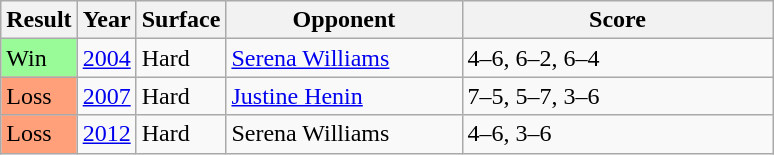<table class="sortable wikitable">
<tr>
<th>Result</th>
<th>Year</th>
<th>Surface</th>
<th width=150>Opponent</th>
<th style="width:200px;" class="unsortable">Score</th>
</tr>
<tr style="background:#fffcc;">
<td style="background:#98fb98;">Win</td>
<td><a href='#'>2004</a></td>
<td>Hard</td>
<td> <a href='#'>Serena Williams</a></td>
<td>4–6, 6–2, 6–4</td>
</tr>
<tr style="background:#fffcc;">
<td style="background:#ffa07a;">Loss</td>
<td><a href='#'>2007</a></td>
<td>Hard</td>
<td> <a href='#'>Justine Henin</a></td>
<td>7–5, 5–7, 3–6</td>
</tr>
<tr style="background:#fffcc;">
<td style="background:#ffa07a;">Loss</td>
<td><a href='#'>2012</a></td>
<td>Hard</td>
<td> Serena Williams</td>
<td>4–6, 3–6</td>
</tr>
</table>
